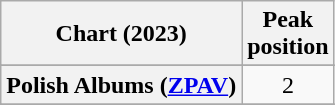<table class="wikitable sortable plainrowheaders" style="text-align:center">
<tr>
<th scope="col">Chart (2023)</th>
<th scope="col">Peak<br>position</th>
</tr>
<tr>
</tr>
<tr>
</tr>
<tr>
</tr>
<tr>
</tr>
<tr>
</tr>
<tr>
</tr>
<tr>
</tr>
<tr>
<th scope="row">Polish Albums (<a href='#'>ZPAV</a>)</th>
<td>2</td>
</tr>
<tr>
</tr>
<tr>
</tr>
<tr>
</tr>
<tr>
</tr>
<tr>
</tr>
</table>
